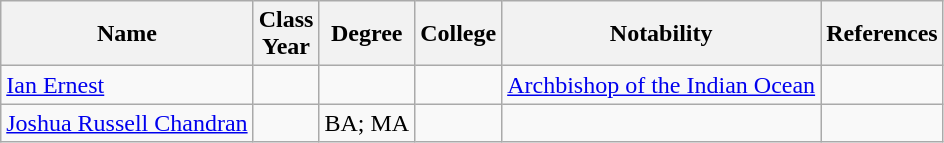<table class="wikitable">
<tr>
<th>Name</th>
<th>Class<br>Year</th>
<th>Degree</th>
<th>College</th>
<th>Notability</th>
<th>References</th>
</tr>
<tr>
<td><a href='#'>Ian Ernest</a></td>
<td></td>
<td></td>
<td></td>
<td><a href='#'>Archbishop of the Indian Ocean</a></td>
<td></td>
</tr>
<tr>
<td><a href='#'>Joshua Russell Chandran</a></td>
<td></td>
<td>BA; MA</td>
<td></td>
<td></td>
<td></td>
</tr>
</table>
